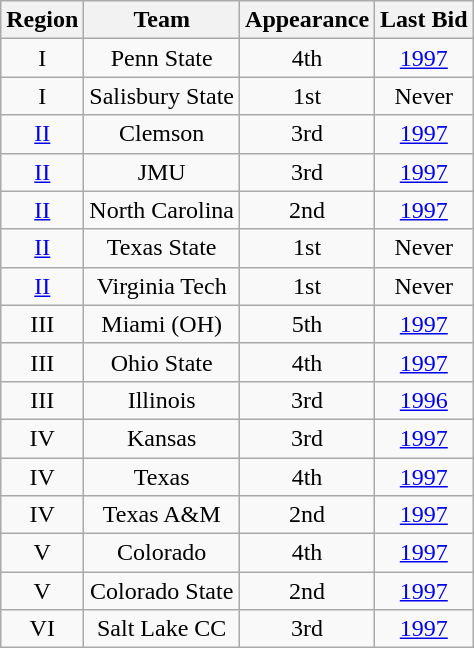<table class="wikitable sortable" style="text-align:center">
<tr>
<th>Region</th>
<th>Team</th>
<th>Appearance</th>
<th>Last Bid</th>
</tr>
<tr>
<td>I</td>
<td>Penn State</td>
<td>4th</td>
<td><a href='#'>1997</a></td>
</tr>
<tr>
<td>I</td>
<td>Salisbury State</td>
<td>1st</td>
<td>Never</td>
</tr>
<tr>
<td><a href='#'>II</a></td>
<td>Clemson</td>
<td>3rd</td>
<td><a href='#'>1997</a></td>
</tr>
<tr>
<td><a href='#'>II</a></td>
<td>JMU</td>
<td>3rd</td>
<td><a href='#'>1997</a></td>
</tr>
<tr>
<td><a href='#'>II</a></td>
<td>North Carolina</td>
<td>2nd</td>
<td><a href='#'>1997</a></td>
</tr>
<tr>
<td><a href='#'>II</a></td>
<td>Texas State</td>
<td>1st</td>
<td>Never</td>
</tr>
<tr>
<td><a href='#'>II</a></td>
<td>Virginia Tech</td>
<td>1st</td>
<td>Never</td>
</tr>
<tr>
<td>III</td>
<td>Miami (OH)</td>
<td>5th</td>
<td><a href='#'>1997</a></td>
</tr>
<tr>
<td>III</td>
<td>Ohio State</td>
<td>4th</td>
<td><a href='#'>1997</a></td>
</tr>
<tr>
<td>III</td>
<td>Illinois</td>
<td>3rd</td>
<td><a href='#'>1996</a></td>
</tr>
<tr>
<td>IV</td>
<td>Kansas</td>
<td>3rd</td>
<td><a href='#'>1997</a></td>
</tr>
<tr>
<td>IV</td>
<td>Texas</td>
<td>4th</td>
<td><a href='#'>1997</a></td>
</tr>
<tr>
<td>IV</td>
<td>Texas A&M</td>
<td>2nd</td>
<td><a href='#'>1997</a></td>
</tr>
<tr>
<td>V</td>
<td>Colorado</td>
<td>4th</td>
<td><a href='#'>1997</a></td>
</tr>
<tr>
<td>V</td>
<td>Colorado State</td>
<td>2nd</td>
<td><a href='#'>1997</a></td>
</tr>
<tr>
<td>VI</td>
<td>Salt Lake CC</td>
<td>3rd</td>
<td><a href='#'>1997</a></td>
</tr>
</table>
